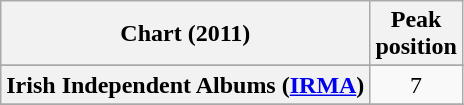<table class="wikitable sortable plainrowheaders" style="text-align:center">
<tr>
<th scope="col">Chart (2011)</th>
<th scope="col">Peak<br>position</th>
</tr>
<tr>
</tr>
<tr>
</tr>
<tr>
</tr>
<tr>
</tr>
<tr>
</tr>
<tr>
</tr>
<tr>
</tr>
<tr>
<th scope="row">Irish Independent Albums (<a href='#'>IRMA</a>)</th>
<td>7</td>
</tr>
<tr>
</tr>
<tr>
</tr>
<tr>
</tr>
<tr>
</tr>
<tr>
</tr>
<tr>
</tr>
<tr>
</tr>
</table>
